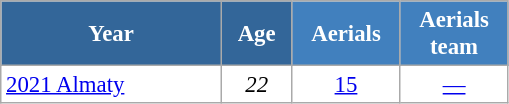<table class="wikitable" style="font-size:95%; text-align:center; border:grey solid 1px; border-collapse:collapse; background:#ffffff;">
<tr>
<th style="background-color:#369; color:white;    width:140px;">Year</th>
<th style="background-color:#369; color:white;    width:40px;">Age</th>
<th style="background-color:#4180be; color:white; width:65px;">Aerials</th>
<th style="background-color:#4180be; color:white; width:65px;">Aerials team</th>
</tr>
<tr>
<td align=left> <a href='#'>2021 Almaty</a></td>
<td><em>22</em></td>
<td><a href='#'>15</a></td>
<td><a href='#'>—</a></td>
</tr>
</table>
